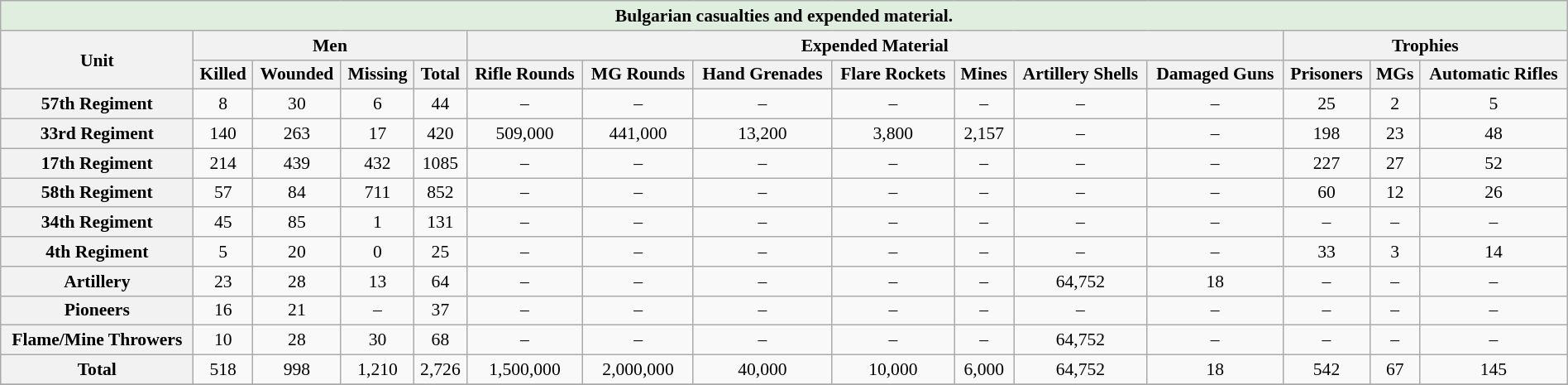<table class=wikitable style="width:100%; font-size:90%; margin:0;">
<tr>
<th colspan=18 style="background: #E0EEE0;">Bulgarian casualties and expended material.</th>
</tr>
<tr>
<th rowspan="2">Unit</th>
<th colspan="4">Men</th>
<th colspan="7">Expended Material</th>
<th colspan="3">Trophies</th>
</tr>
<tr>
<th>Killed</th>
<th>Wounded</th>
<th>Missing</th>
<th>Total</th>
<th>Rifle Rounds</th>
<th>MG Rounds</th>
<th>Hand Grenades</th>
<th>Flare Rockets</th>
<th>Mines</th>
<th>Artillery Shells</th>
<th>Damaged Guns</th>
<th>Prisoners</th>
<th>MGs</th>
<th>Automatic Rifles</th>
</tr>
<tr style="text-align:center;">
<th>57th Regiment</th>
<td>8</td>
<td>30</td>
<td>6</td>
<td>44</td>
<td>–</td>
<td>–</td>
<td>–</td>
<td>–</td>
<td>–</td>
<td>–</td>
<td>–</td>
<td>25</td>
<td>2</td>
<td>5</td>
</tr>
<tr style="text-align:center;">
<th>33rd Regiment</th>
<td>140</td>
<td>263</td>
<td>17</td>
<td>420</td>
<td>509,000</td>
<td>441,000</td>
<td>13,200</td>
<td>3,800</td>
<td>2,157</td>
<td>–</td>
<td>–</td>
<td>198</td>
<td>23</td>
<td>48</td>
</tr>
<tr style="text-align:center;">
<th>17th Regiment</th>
<td>214</td>
<td>439</td>
<td>432</td>
<td>1085</td>
<td>–</td>
<td>–</td>
<td>–</td>
<td>–</td>
<td>–</td>
<td>–</td>
<td>–</td>
<td>227</td>
<td>27</td>
<td>52</td>
</tr>
<tr style="text-align:center;">
<th>58th Regiment</th>
<td>57</td>
<td>84</td>
<td>711</td>
<td>852</td>
<td>–</td>
<td>–</td>
<td>–</td>
<td>–</td>
<td>–</td>
<td>–</td>
<td>–</td>
<td>60</td>
<td>12</td>
<td>26</td>
</tr>
<tr style="text-align:center;">
<th>34th Regiment</th>
<td>45</td>
<td>85</td>
<td>1</td>
<td>131</td>
<td>–</td>
<td>–</td>
<td>–</td>
<td>–</td>
<td>–</td>
<td>–</td>
<td>–</td>
<td>–</td>
<td>–</td>
<td>–</td>
</tr>
<tr style="text-align:center;">
<th>4th Regiment</th>
<td>5</td>
<td>20</td>
<td>0</td>
<td>25</td>
<td>–</td>
<td>–</td>
<td>–</td>
<td>–</td>
<td>–</td>
<td>–</td>
<td>–</td>
<td>33</td>
<td>3</td>
<td>14</td>
</tr>
<tr style="text-align:center;">
<th>Artillery</th>
<td>23</td>
<td>28</td>
<td>13</td>
<td>64</td>
<td>–</td>
<td>–</td>
<td>–</td>
<td>–</td>
<td>–</td>
<td>64,752</td>
<td>18</td>
<td>–</td>
<td>–</td>
<td>–</td>
</tr>
<tr style="text-align:center;">
<th>Pioneers</th>
<td>16</td>
<td>21</td>
<td>–</td>
<td>37</td>
<td>–</td>
<td>–</td>
<td>–</td>
<td>–</td>
<td>–</td>
<td>–</td>
<td>–</td>
<td>–</td>
<td>–</td>
<td>–</td>
</tr>
<tr style="text-align:center;">
<th>Flame/Mine Throwers</th>
<td>10</td>
<td>28</td>
<td>30</td>
<td>68</td>
<td>–</td>
<td>–</td>
<td>–</td>
<td>–</td>
<td>–</td>
<td>64,752</td>
<td>–</td>
<td>–</td>
<td>–</td>
<td>–</td>
</tr>
<tr style="text-align:center;">
<th>Total</th>
<td>518</td>
<td>998</td>
<td>1,210</td>
<td>2,726</td>
<td>1,500,000</td>
<td>2,000,000</td>
<td>40,000</td>
<td>10,000</td>
<td>6,000</td>
<td>64,752</td>
<td>18</td>
<td>542</td>
<td>67</td>
<td>145</td>
</tr>
<tr>
</tr>
</table>
